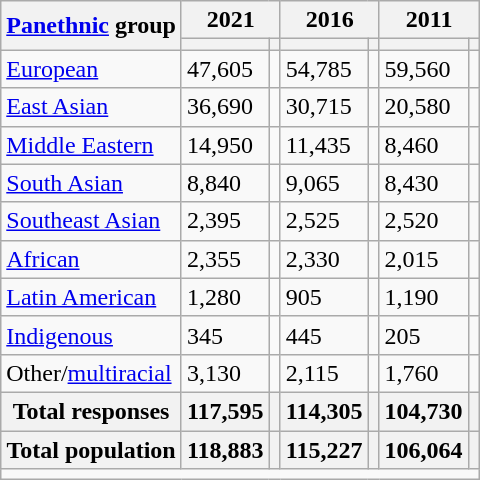<table class="wikitable collapsible sortable">
<tr>
<th rowspan="2"><a href='#'>Panethnic</a> group</th>
<th colspan="2">2021</th>
<th colspan="2">2016</th>
<th colspan="2">2011</th>
</tr>
<tr>
<th><a href='#'></a></th>
<th></th>
<th></th>
<th></th>
<th></th>
<th></th>
</tr>
<tr>
<td><a href='#'>European</a></td>
<td>47,605</td>
<td></td>
<td>54,785</td>
<td></td>
<td>59,560</td>
<td></td>
</tr>
<tr>
<td><a href='#'>East Asian</a></td>
<td>36,690</td>
<td></td>
<td>30,715</td>
<td></td>
<td>20,580</td>
<td></td>
</tr>
<tr>
<td><a href='#'>Middle Eastern</a></td>
<td>14,950</td>
<td></td>
<td>11,435</td>
<td></td>
<td>8,460</td>
<td></td>
</tr>
<tr>
<td><a href='#'>South Asian</a></td>
<td>8,840</td>
<td></td>
<td>9,065</td>
<td></td>
<td>8,430</td>
<td></td>
</tr>
<tr>
<td><a href='#'>Southeast Asian</a></td>
<td>2,395</td>
<td></td>
<td>2,525</td>
<td></td>
<td>2,520</td>
<td></td>
</tr>
<tr>
<td><a href='#'>African</a></td>
<td>2,355</td>
<td></td>
<td>2,330</td>
<td></td>
<td>2,015</td>
<td></td>
</tr>
<tr>
<td><a href='#'>Latin American</a></td>
<td>1,280</td>
<td></td>
<td>905</td>
<td></td>
<td>1,190</td>
<td></td>
</tr>
<tr>
<td><a href='#'>Indigenous</a></td>
<td>345</td>
<td></td>
<td>445</td>
<td></td>
<td>205</td>
<td></td>
</tr>
<tr>
<td>Other/<a href='#'>multiracial</a></td>
<td>3,130</td>
<td></td>
<td>2,115</td>
<td></td>
<td>1,760</td>
<td></td>
</tr>
<tr>
<th>Total responses</th>
<th>117,595</th>
<th></th>
<th>114,305</th>
<th></th>
<th>104,730</th>
<th></th>
</tr>
<tr class="sortbottom">
<th>Total population</th>
<th>118,883</th>
<th></th>
<th>115,227</th>
<th></th>
<th>106,064</th>
<th></th>
</tr>
<tr class="sortbottom">
<td colspan="15"></td>
</tr>
</table>
